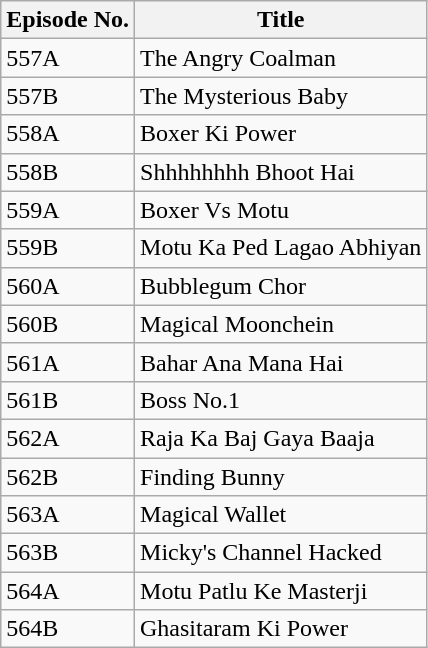<table class="wikitable">
<tr>
<th>Episode No.</th>
<th>Title</th>
</tr>
<tr>
<td>557A</td>
<td>The Angry Coalman</td>
</tr>
<tr>
<td>557B</td>
<td>The Mysterious Baby</td>
</tr>
<tr>
<td>558A</td>
<td>Boxer Ki Power</td>
</tr>
<tr>
<td>558B</td>
<td>Shhhhhhhh Bhoot Hai</td>
</tr>
<tr>
<td>559A</td>
<td>Boxer Vs Motu</td>
</tr>
<tr>
<td>559B</td>
<td>Motu Ka Ped Lagao Abhiyan</td>
</tr>
<tr>
<td>560A</td>
<td>Bubblegum Chor</td>
</tr>
<tr>
<td>560B</td>
<td>Magical Moonchein</td>
</tr>
<tr>
<td>561A</td>
<td>Bahar Ana Mana Hai</td>
</tr>
<tr>
<td>561B</td>
<td>Boss No.1</td>
</tr>
<tr>
<td>562A</td>
<td>Raja Ka Baj Gaya Baaja</td>
</tr>
<tr>
<td>562B</td>
<td>Finding Bunny</td>
</tr>
<tr>
<td>563A</td>
<td>Magical Wallet</td>
</tr>
<tr>
<td>563B</td>
<td>Micky's Channel Hacked</td>
</tr>
<tr>
<td>564A</td>
<td>Motu Patlu Ke Masterji</td>
</tr>
<tr>
<td>564B</td>
<td>Ghasitaram Ki Power</td>
</tr>
</table>
